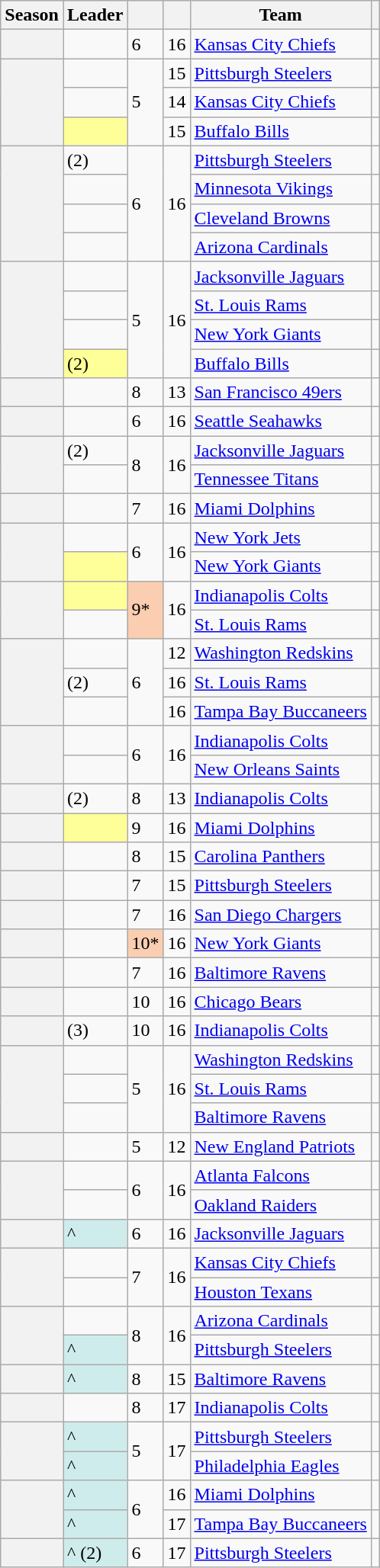<table class="sortable wikitable">
<tr>
<th scope=col>Season</th>
<th scope=col>Leader</th>
<th scope=col></th>
<th scope=col></th>
<th scope=col>Team</th>
<th scope=col class= "unsortable"></th>
</tr>
<tr>
<th scope=row></th>
<td></td>
<td>6</td>
<td>16</td>
<td><a href='#'>Kansas City Chiefs</a></td>
<td></td>
</tr>
<tr>
<th scope=rowgroup rowspan=3></th>
<td></td>
<td rowspan=3>5</td>
<td>15</td>
<td><a href='#'>Pittsburgh Steelers</a></td>
<td></td>
</tr>
<tr>
<td></td>
<td>14</td>
<td><a href='#'>Kansas City Chiefs</a></td>
<td></td>
</tr>
<tr>
<td style="background:#FFFF99;"></td>
<td>15</td>
<td><a href='#'>Buffalo Bills</a></td>
<td></td>
</tr>
<tr>
<th scope=rowgroup rowspan=4></th>
<td> (2)</td>
<td rowspan=4>6</td>
<td rowspan=4>16</td>
<td><a href='#'>Pittsburgh Steelers</a></td>
<td></td>
</tr>
<tr>
<td></td>
<td><a href='#'>Minnesota Vikings</a></td>
<td></td>
</tr>
<tr>
<td></td>
<td><a href='#'>Cleveland Browns</a></td>
<td></td>
</tr>
<tr>
<td></td>
<td><a href='#'>Arizona Cardinals</a></td>
<td></td>
</tr>
<tr>
<th scope=rowgroup rowspan=4></th>
<td></td>
<td rowspan=4>5</td>
<td rowspan=4>16</td>
<td><a href='#'>Jacksonville Jaguars</a></td>
<td></td>
</tr>
<tr>
<td></td>
<td><a href='#'>St. Louis Rams</a></td>
<td></td>
</tr>
<tr>
<td></td>
<td><a href='#'>New York Giants</a></td>
<td></td>
</tr>
<tr>
<td style="background:#FFFF99;"> (2)</td>
<td><a href='#'>Buffalo Bills</a></td>
<td></td>
</tr>
<tr>
<th scope=row></th>
<td></td>
<td>8</td>
<td>13</td>
<td><a href='#'>San Francisco 49ers</a></td>
<td></td>
</tr>
<tr>
<th scope=row></th>
<td></td>
<td>6</td>
<td>16</td>
<td><a href='#'>Seattle Seahawks</a></td>
<td></td>
</tr>
<tr>
<th scope=rowgroup rowspan=2></th>
<td> (2)</td>
<td rowspan=2>8</td>
<td rowspan=2>16</td>
<td><a href='#'>Jacksonville Jaguars</a></td>
<td></td>
</tr>
<tr>
<td></td>
<td><a href='#'>Tennessee Titans</a></td>
<td></td>
</tr>
<tr>
<th scope=row></th>
<td></td>
<td>7</td>
<td>16</td>
<td><a href='#'>Miami Dolphins</a></td>
<td></td>
</tr>
<tr>
<th scope=rowgroup rowspan=2></th>
<td></td>
<td rowspan=2>6</td>
<td rowspan=2>16</td>
<td><a href='#'>New York Jets</a></td>
<td></td>
</tr>
<tr>
<td style="background:#FFFF99;"></td>
<td><a href='#'>New York Giants</a></td>
<td></td>
</tr>
<tr>
<th scope=rowgroup rowspan=2></th>
<td style="background:#FFFF99"></td>
<td rowspan=2 style="background-color:#FBCEB1">9*</td>
<td rowspan=2>16</td>
<td><a href='#'>Indianapolis Colts</a></td>
<td></td>
</tr>
<tr>
<td></td>
<td><a href='#'>St. Louis Rams</a></td>
<td></td>
</tr>
<tr>
<th scope=rowgroup rowspan=3></th>
<td></td>
<td rowspan=3>6</td>
<td>12</td>
<td><a href='#'>Washington Redskins</a></td>
<td></td>
</tr>
<tr>
<td> (2)</td>
<td>16</td>
<td><a href='#'>St. Louis Rams</a></td>
<td></td>
</tr>
<tr>
<td></td>
<td>16</td>
<td><a href='#'>Tampa Bay Buccaneers</a></td>
<td></td>
</tr>
<tr>
<th scope=rowgroup rowspan=2></th>
<td></td>
<td rowspan=2>6</td>
<td rowspan=2>16</td>
<td><a href='#'>Indianapolis Colts</a></td>
<td></td>
</tr>
<tr>
<td></td>
<td><a href='#'>New Orleans Saints</a></td>
<td></td>
</tr>
<tr>
<th scope=row></th>
<td> (2)</td>
<td>8</td>
<td>13</td>
<td><a href='#'>Indianapolis Colts</a></td>
<td></td>
</tr>
<tr>
<th scope=row></th>
<td style="background:#FFFF99;"></td>
<td>9</td>
<td>16</td>
<td><a href='#'>Miami Dolphins</a></td>
<td></td>
</tr>
<tr>
<th scope=row></th>
<td></td>
<td>8</td>
<td>15</td>
<td><a href='#'>Carolina Panthers</a></td>
<td></td>
</tr>
<tr>
<th scope=row></th>
<td></td>
<td>7</td>
<td>15</td>
<td><a href='#'>Pittsburgh Steelers</a></td>
<td></td>
</tr>
<tr>
<th scope=row></th>
<td></td>
<td>7</td>
<td>16</td>
<td><a href='#'>San Diego Chargers</a></td>
<td></td>
</tr>
<tr>
<th scope=row></th>
<td></td>
<td style="background-color:#FBCEB1">10*</td>
<td>16</td>
<td><a href='#'>New York Giants</a></td>
<td></td>
</tr>
<tr>
<th scope=row></th>
<td></td>
<td>7</td>
<td>16</td>
<td><a href='#'>Baltimore Ravens</a></td>
<td></td>
</tr>
<tr>
<th scope=row></th>
<td></td>
<td>10</td>
<td>16</td>
<td><a href='#'>Chicago Bears</a></td>
<td></td>
</tr>
<tr>
<th scope=row></th>
<td> (3)</td>
<td>10</td>
<td>16</td>
<td><a href='#'>Indianapolis Colts</a></td>
<td></td>
</tr>
<tr>
<th scope=rowgroup rowspan=3></th>
<td></td>
<td rowspan=3>5</td>
<td rowspan=3>16</td>
<td><a href='#'>Washington Redskins</a></td>
<td></td>
</tr>
<tr>
<td></td>
<td><a href='#'>St. Louis Rams</a></td>
<td></td>
</tr>
<tr>
<td></td>
<td><a href='#'>Baltimore Ravens</a></td>
<td></td>
</tr>
<tr>
<th scope=row></th>
<td></td>
<td>5</td>
<td>12</td>
<td><a href='#'>New England Patriots</a></td>
<td></td>
</tr>
<tr>
<th scope=rowgroup rowspan=2></th>
<td></td>
<td rowspan=2>6</td>
<td rowspan=2>16</td>
<td><a href='#'>Atlanta Falcons</a></td>
<td></td>
</tr>
<tr>
<td></td>
<td><a href='#'>Oakland Raiders</a></td>
<td></td>
</tr>
<tr>
<th scope=row></th>
<td style="background:#cfecec;">^</td>
<td>6</td>
<td>16</td>
<td><a href='#'>Jacksonville Jaguars</a></td>
<td></td>
</tr>
<tr>
<th scope=rowgroup rowspan=2></th>
<td></td>
<td rowspan=2>7</td>
<td rowspan=2>16</td>
<td><a href='#'>Kansas City Chiefs</a></td>
<td></td>
</tr>
<tr>
<td></td>
<td><a href='#'>Houston Texans</a></td>
<td></td>
</tr>
<tr>
<th scope=rowgroup rowspan=2></th>
<td></td>
<td rowspan=2>8</td>
<td rowspan=2>16</td>
<td><a href='#'>Arizona Cardinals</a></td>
<td></td>
</tr>
<tr>
<td style="background:#cfecec;">^</td>
<td><a href='#'>Pittsburgh Steelers</a></td>
<td></td>
</tr>
<tr>
<th scope=row></th>
<td style="background:#cfecec;">^</td>
<td>8</td>
<td>15</td>
<td><a href='#'>Baltimore Ravens</a></td>
<td></td>
</tr>
<tr>
<th scope=row></th>
<td></td>
<td>8</td>
<td>17</td>
<td><a href='#'>Indianapolis Colts</a></td>
<td></td>
</tr>
<tr>
<th scope=rowgroup rowspan=2></th>
<td style="background:#cfecec;">^</td>
<td rowspan=2>5</td>
<td rowspan=2>17</td>
<td><a href='#'>Pittsburgh Steelers</a></td>
<td></td>
</tr>
<tr>
<td style="background:#cfecec;">^</td>
<td><a href='#'>Philadelphia Eagles</a></td>
<td></td>
</tr>
<tr>
<th scope=rowgroup rowspan=2></th>
<td style="background:#cfecec;">^</td>
<td rowspan=2>6</td>
<td>16</td>
<td><a href='#'>Miami Dolphins</a></td>
<td></td>
</tr>
<tr>
<td style="background:#cfecec;">^</td>
<td>17</td>
<td><a href='#'>Tampa Bay Buccaneers</a></td>
<td></td>
</tr>
<tr>
<th scope=row></th>
<td style="background:#cfecec;">^ (2)</td>
<td>6</td>
<td>17</td>
<td><a href='#'>Pittsburgh Steelers</a></td>
<td></td>
</tr>
</table>
